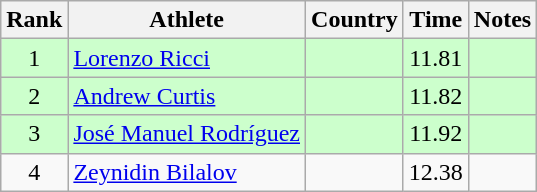<table class="wikitable sortable" style="text-align:center">
<tr>
<th>Rank</th>
<th>Athlete</th>
<th>Country</th>
<th>Time</th>
<th>Notes</th>
</tr>
<tr style="background:#cfc;">
<td>1</td>
<td align="left"><a href='#'>Lorenzo Ricci</a></td>
<td align="left"></td>
<td>11.81</td>
<td></td>
</tr>
<tr style="background:#cfc;">
<td>2</td>
<td align="left"><a href='#'>Andrew Curtis</a></td>
<td align="left"></td>
<td>11.82</td>
<td></td>
</tr>
<tr style="background:#cfc;">
<td>3</td>
<td align="left"><a href='#'>José Manuel Rodríguez</a></td>
<td align="left"></td>
<td>11.92</td>
<td></td>
</tr>
<tr>
<td>4</td>
<td align="left"><a href='#'>Zeynidin Bilalov</a></td>
<td align="left"></td>
<td>12.38</td>
<td></td>
</tr>
</table>
